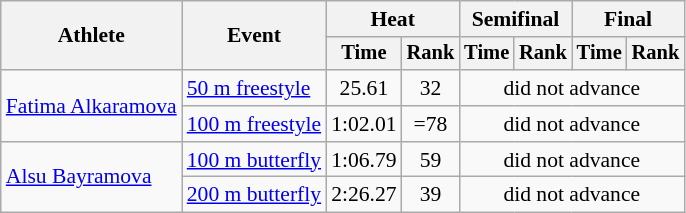<table class=wikitable style="font-size:90%">
<tr>
<th rowspan="2">Athlete</th>
<th rowspan="2">Event</th>
<th colspan="2">Heat</th>
<th colspan="2">Semifinal</th>
<th colspan="2">Final</th>
</tr>
<tr style="font-size:95%">
<th>Time</th>
<th>Rank</th>
<th>Time</th>
<th>Rank</th>
<th>Time</th>
<th>Rank</th>
</tr>
<tr align=center>
<td align=left rowspan=2><a href='#'>Fatima Alkaramova</a></td>
<td align=left><a href='#'>50 m freestyle</a></td>
<td>25.61</td>
<td>32</td>
<td colspan=4>did not advance</td>
</tr>
<tr align=center>
<td align=left><a href='#'>100 m freestyle</a></td>
<td>1:02.01</td>
<td>=78</td>
<td colspan=4>did not advance</td>
</tr>
<tr align=center>
<td align=left rowspan=2><a href='#'>Alsu Bayramova</a></td>
<td align=left><a href='#'>100 m butterfly</a></td>
<td>1:06.79</td>
<td>59</td>
<td colspan=4>did not advance</td>
</tr>
<tr align=center>
<td align=left><a href='#'>200 m butterfly</a></td>
<td>2:26.27</td>
<td>39</td>
<td colspan=4>did not advance</td>
</tr>
</table>
